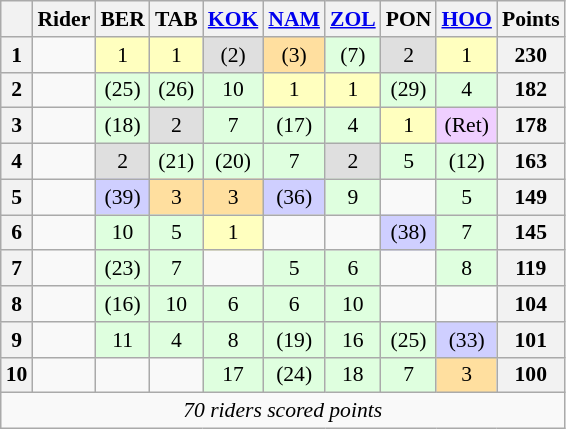<table class="wikitable" style="font-size: 90%; text-align:center">
<tr style="vertical-align:middle;">
<th style="vertical-align:middle"></th>
<th style="vertical-align:middle;background">Rider</th>
<th>BER<br></th>
<th>TAB<br></th>
<th><a href='#'>KOK</a><br></th>
<th><a href='#'>NAM</a><br></th>
<th><a href='#'>ZOL</a><br></th>
<th>PON<br></th>
<th><a href='#'>HOO</a><br></th>
<th style="vertical-align:middle">Points</th>
</tr>
<tr>
<th>1</th>
<td style="text-align:left"></td>
<td style="background-color:#ffffbf">1</td>
<td style="background-color:#ffffbf">1</td>
<td style="background-color:#dfdfdf">(2)</td>
<td style="background-color:#ffdf9f">(3)</td>
<td style="background-color:#dfffdf">(7)</td>
<td style="background-color:#dfdfdf">2</td>
<td style="background-color:#ffffbf">1</td>
<th>230</th>
</tr>
<tr>
<th>2</th>
<td style="text-align:left"></td>
<td style="background-color:#dfffdf">(25)</td>
<td style="background-color:#dfffdf">(26)</td>
<td style="background-color:#dfffdf">10</td>
<td style="background-color:#ffffbf">1</td>
<td style="background-color:#ffffbf">1</td>
<td style="background-color:#dfffdf">(29)</td>
<td style="background-color:#dfffdf">4</td>
<th>182</th>
</tr>
<tr>
<th>3</th>
<td style="text-align:left"></td>
<td style="background-color:#dfffdf">(18)</td>
<td style="background-color:#dfdfdf">2</td>
<td style="background-color:#dfffdf">7</td>
<td style="background-color:#dfffdf">(17)</td>
<td style="background-color:#dfffdf">4</td>
<td style="background-color:#ffffbf">1</td>
<td style="background-color:#efcfff">(Ret)</td>
<th>178</th>
</tr>
<tr>
<th>4</th>
<td style="text-align:left"></td>
<td style="background-color:#dfdfdf">2</td>
<td style="background-color:#dfffdf">(21)</td>
<td style="background-color:#dfffdf">(20)</td>
<td style="background-color:#dfffdf">7</td>
<td style="background-color:#dfdfdf">2</td>
<td style="background-color:#dfffdf">5</td>
<td style="background-color:#dfffdf">(12)</td>
<th>163</th>
</tr>
<tr>
<th>5</th>
<td style="text-align:left"></td>
<td style="background-color:#cfcfff">(39)</td>
<td style="background-color:#ffdf9f">3</td>
<td style="background-color:#ffdf9f">3</td>
<td style="background-color:#cfcfff">(36)</td>
<td style="background-color:#dfffdf">9</td>
<td></td>
<td style="background-color:#dfffdf">5</td>
<th>149</th>
</tr>
<tr>
<th>6</th>
<td style="text-align:left"></td>
<td style="background-color:#dfffdf">10</td>
<td style="background-color:#dfffdf">5</td>
<td style="background-color:#ffffbf">1</td>
<td></td>
<td></td>
<td style="background-color:#cfcfff">(38)</td>
<td style="background-color:#dfffdf">7</td>
<th>145</th>
</tr>
<tr>
<th>7</th>
<td style="text-align:left"></td>
<td style="background-color:#dfffdf">(23)</td>
<td style="background-color:#dfffdf">7</td>
<td></td>
<td style="background-color:#dfffdf">5</td>
<td style="background-color:#dfffdf">6</td>
<td></td>
<td style="background-color:#dfffdf">8</td>
<th>119</th>
</tr>
<tr>
<th>8</th>
<td style="text-align:left"></td>
<td style="background-color:#dfffdf">(16)</td>
<td style="background-color:#dfffdf">10</td>
<td style="background-color:#dfffdf">6</td>
<td style="background-color:#dfffdf">6</td>
<td style="background-color:#dfffdf">10</td>
<td></td>
<td></td>
<th>104</th>
</tr>
<tr>
<th>9</th>
<td style="text-align:left"></td>
<td style="background-color:#dfffdf">11</td>
<td style="background-color:#dfffdf">4</td>
<td style="background-color:#dfffdf">8</td>
<td style="background-color:#dfffdf">(19)</td>
<td style="background-color:#dfffdf">16</td>
<td style="background-color:#dfffdf">(25)</td>
<td style="background-color:#cfcfff">(33)</td>
<th>101</th>
</tr>
<tr>
<th>10</th>
<td style="text-align:left"></td>
<td></td>
<td></td>
<td style="background-color:#dfffdf">17</td>
<td style="background-color:#dfffdf">(24)</td>
<td style="background-color:#dfffdf">18</td>
<td style="background-color:#dfffdf">7</td>
<td style="background-color:#ffdf9f">3</td>
<th>100</th>
</tr>
<tr>
<td colspan=12><em>70 riders scored points</em></td>
</tr>
</table>
